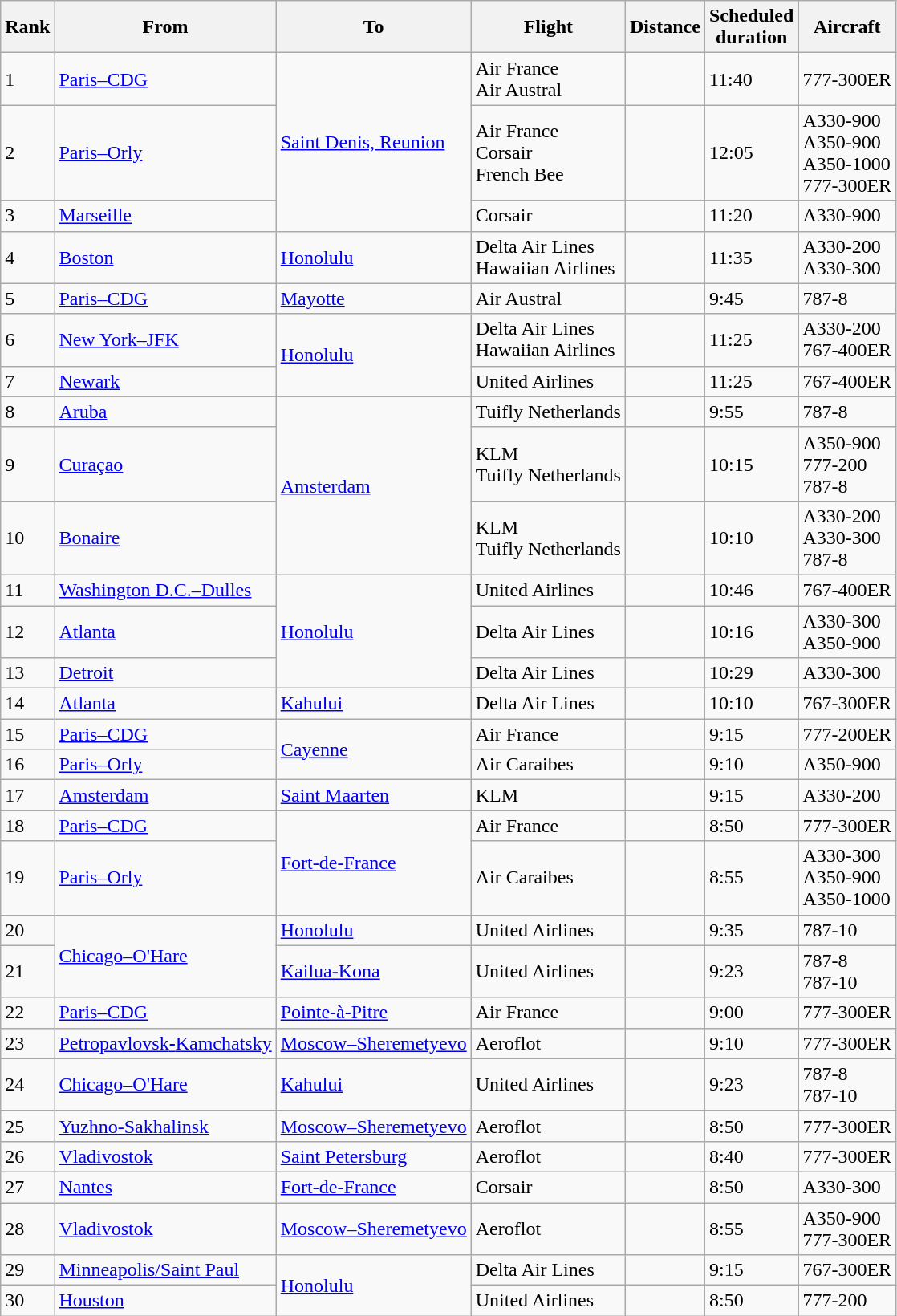<table class="wikitable sortable">
<tr>
<th>Rank</th>
<th>From</th>
<th>To</th>
<th>Flight</th>
<th>Distance</th>
<th>Scheduled<br>duration</th>
<th>Aircraft</th>
</tr>
<tr>
<td>1</td>
<td> <a href='#'>Paris–CDG</a></td>
<td rowspan="3"> <a href='#'>Saint Denis, Reunion</a></td>
<td>Air France <br>Air Austral </td>
<td></td>
<td>11:40</td>
<td>777-300ER</td>
</tr>
<tr>
<td>2</td>
<td> <a href='#'>Paris–Orly</a></td>
<td>Air France <br>Corsair <br>French Bee </td>
<td></td>
<td>12:05</td>
<td>A330-900<br>A350-900<br>A350-1000<br>777-300ER</td>
</tr>
<tr>
<td>3</td>
<td> <a href='#'>Marseille</a></td>
<td>Corsair </td>
<td></td>
<td>11:20</td>
<td>A330-900</td>
</tr>
<tr>
<td>4</td>
<td> <a href='#'>Boston</a></td>
<td> <a href='#'>Honolulu</a></td>
<td>Delta Air Lines <br>Hawaiian Airlines </td>
<td></td>
<td>11:35</td>
<td>A330-200<br>A330-300</td>
</tr>
<tr>
<td>5</td>
<td> <a href='#'>Paris–CDG</a></td>
<td> <a href='#'>Mayotte</a></td>
<td>Air Austral </td>
<td></td>
<td>9:45</td>
<td>787-8</td>
</tr>
<tr>
<td>6</td>
<td> <a href='#'>New York–JFK</a></td>
<td rowspan="2"> <a href='#'>Honolulu</a></td>
<td>Delta Air Lines <br>Hawaiian Airlines </td>
<td></td>
<td>11:25</td>
<td>A330-200<br>767-400ER</td>
</tr>
<tr>
<td>7</td>
<td> <a href='#'>Newark</a></td>
<td>United Airlines </td>
<td></td>
<td>11:25</td>
<td>767-400ER</td>
</tr>
<tr>
<td>8</td>
<td> <a href='#'>Aruba</a></td>
<td rowspan="3"> <a href='#'>Amsterdam</a></td>
<td>Tuifly Netherlands </td>
<td></td>
<td>9:55</td>
<td>787-8</td>
</tr>
<tr>
<td>9</td>
<td> <a href='#'>Curaçao</a></td>
<td>KLM <br>Tuifly Netherlands </td>
<td></td>
<td>10:15</td>
<td>A350-900<br>777-200<br>787-8</td>
</tr>
<tr>
<td>10</td>
<td> <a href='#'>Bonaire</a></td>
<td>KLM <br>Tuifly Netherlands </td>
<td></td>
<td>10:10</td>
<td>A330-200<br>A330-300<br>787-8</td>
</tr>
<tr>
<td>11</td>
<td> <a href='#'>Washington D.C.–Dulles</a></td>
<td rowspan="3"> <a href='#'>Honolulu</a></td>
<td>United Airlines </td>
<td></td>
<td>10:46</td>
<td>767-400ER</td>
</tr>
<tr>
<td>12</td>
<td> <a href='#'>Atlanta</a></td>
<td>Delta Air Lines </td>
<td></td>
<td>10:16</td>
<td>A330-300<br>A350-900</td>
</tr>
<tr>
<td>13</td>
<td> <a href='#'>Detroit</a></td>
<td>Delta Air Lines </td>
<td></td>
<td>10:29</td>
<td>A330-300</td>
</tr>
<tr>
<td>14</td>
<td> <a href='#'>Atlanta</a></td>
<td> <a href='#'>Kahului</a></td>
<td>Delta Air Lines </td>
<td></td>
<td>10:10</td>
<td>767-300ER</td>
</tr>
<tr>
<td>15</td>
<td> <a href='#'>Paris–CDG</a></td>
<td rowspan="2"> <a href='#'>Cayenne</a></td>
<td>Air France </td>
<td></td>
<td>9:15</td>
<td>777-200ER</td>
</tr>
<tr>
<td>16</td>
<td> <a href='#'>Paris–Orly</a></td>
<td>Air Caraibes </td>
<td></td>
<td>9:10</td>
<td>A350-900</td>
</tr>
<tr>
<td>17</td>
<td> <a href='#'>Amsterdam</a></td>
<td> <a href='#'>Saint Maarten</a></td>
<td>KLM </td>
<td></td>
<td>9:15</td>
<td>A330-200</td>
</tr>
<tr>
<td>18</td>
<td> <a href='#'>Paris–CDG</a></td>
<td rowspan="2"> <a href='#'>Fort-de-France</a></td>
<td>Air France </td>
<td></td>
<td>8:50</td>
<td>777-300ER</td>
</tr>
<tr>
<td>19</td>
<td> <a href='#'>Paris–Orly</a></td>
<td>Air Caraibes </td>
<td></td>
<td>8:55</td>
<td>A330-300<br>A350-900<br>A350-1000</td>
</tr>
<tr>
<td>20</td>
<td rowspan="2"> <a href='#'>Chicago–O'Hare</a></td>
<td> <a href='#'>Honolulu</a></td>
<td>United Airlines </td>
<td></td>
<td>9:35</td>
<td>787-10</td>
</tr>
<tr>
<td>21</td>
<td> <a href='#'>Kailua-Kona</a></td>
<td>United Airlines </td>
<td></td>
<td>9:23</td>
<td>787-8<br>787-10</td>
</tr>
<tr>
<td>22</td>
<td> <a href='#'>Paris–CDG</a></td>
<td> <a href='#'>Pointe-à-Pitre</a></td>
<td>Air France </td>
<td></td>
<td>9:00</td>
<td>777-300ER</td>
</tr>
<tr>
<td>23</td>
<td> <a href='#'>Petropavlovsk<strong>-</strong>Kamchatsky</a></td>
<td rowspan="1"> <a href='#'>Moscow–Sheremetyevo</a></td>
<td>Aeroflot </td>
<td></td>
<td>9:10</td>
<td>777-300ER</td>
</tr>
<tr>
<td>24</td>
<td> <a href='#'>Chicago–O'Hare</a></td>
<td> <a href='#'>Kahului</a></td>
<td>United Airlines </td>
<td></td>
<td>9:23</td>
<td>787-8<br>787-10</td>
</tr>
<tr>
<td>25</td>
<td> <a href='#'>Yuzhno-Sakhalinsk</a></td>
<td rowspan="1"> <a href='#'>Moscow–Sheremetyevo</a></td>
<td>Aeroflot </td>
<td></td>
<td>8:50</td>
<td>777-300ER</td>
</tr>
<tr>
<td>26</td>
<td> <a href='#'>Vladivostok</a></td>
<td> <a href='#'>Saint Petersburg</a></td>
<td>Aeroflot </td>
<td></td>
<td>8:40</td>
<td>777-300ER</td>
</tr>
<tr>
<td>27</td>
<td> <a href='#'>Nantes</a></td>
<td> <a href='#'>Fort-de-France</a></td>
<td>Corsair </td>
<td></td>
<td>8:50</td>
<td>A330-300</td>
</tr>
<tr>
<td>28</td>
<td> <a href='#'>Vladivostok</a></td>
<td rowspan="1"> <a href='#'>Moscow–Sheremetyevo</a></td>
<td>Aeroflot </td>
<td></td>
<td>8:55</td>
<td>A350-900<br>777-300ER</td>
</tr>
<tr>
<td>29</td>
<td> <a href='#'>Minneapolis/Saint Paul</a></td>
<td rowspan="2"> <a href='#'>Honolulu</a></td>
<td>Delta Air Lines </td>
<td></td>
<td>9:15</td>
<td>767-300ER</td>
</tr>
<tr>
<td>30</td>
<td> <a href='#'>Houston</a></td>
<td>United Airlines </td>
<td></td>
<td>8:50</td>
<td>777-200</td>
</tr>
</table>
